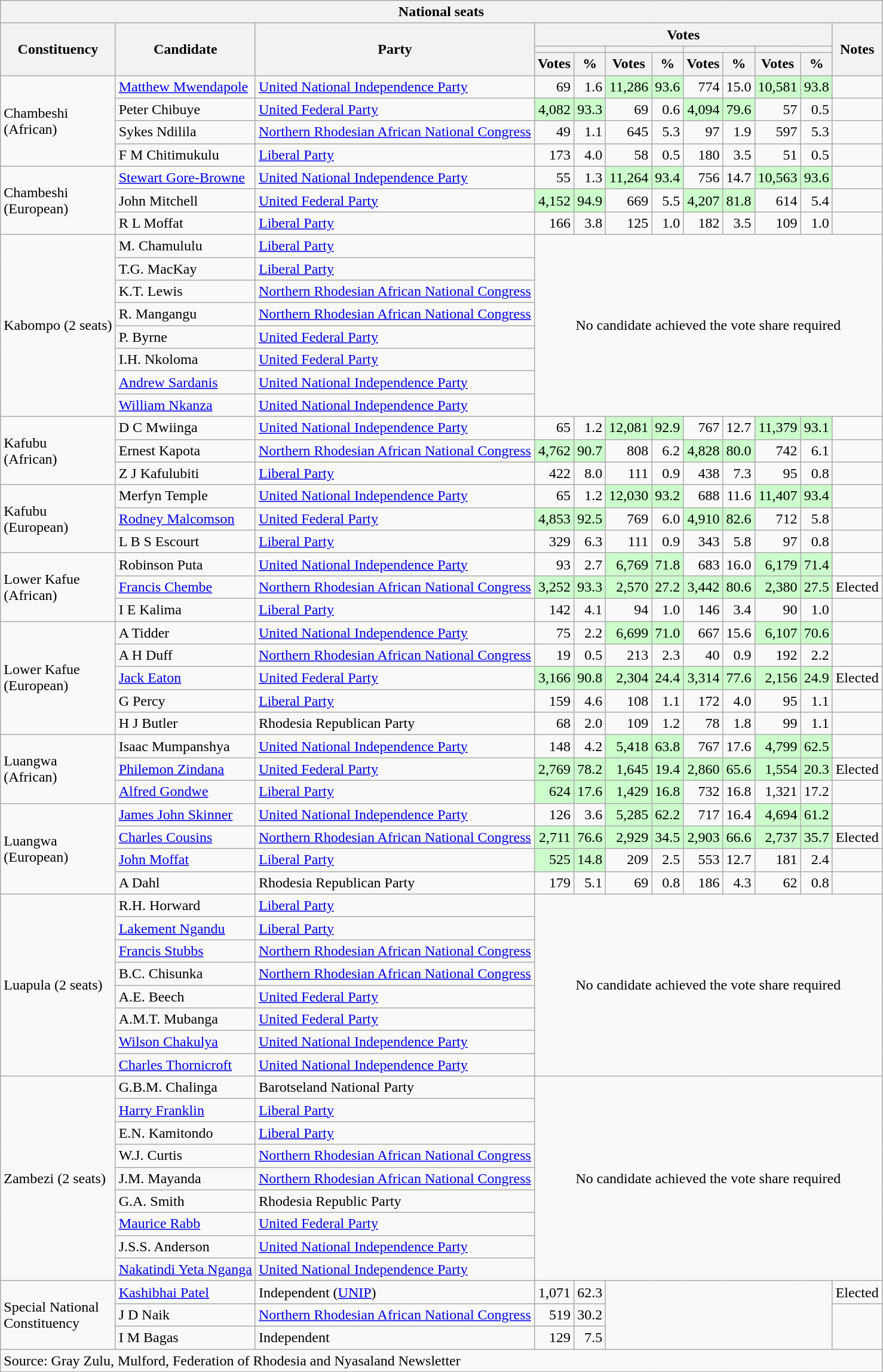<table class=wikitable style=text-align:right>
<tr>
<th colspan=12>National seats</th>
</tr>
<tr>
<th rowspan=3>Constituency</th>
<th rowspan=3>Candidate</th>
<th rowspan=3>Party</th>
<th colspan=8>Votes</th>
<th rowspan=3>Notes</th>
</tr>
<tr>
<th colspan=2></th>
<th colspan=2></th>
<th colspan=2></th>
<th colspan=2></th>
</tr>
<tr>
<th>Votes</th>
<th>%</th>
<th>Votes</th>
<th>%</th>
<th>Votes</th>
<th>%</th>
<th>Votes</th>
<th>%</th>
</tr>
<tr>
<td align=left rowspan=4>Chambeshi<br>(African)</td>
<td align=left><a href='#'>Matthew Mwendapole</a></td>
<td align=left><a href='#'>United National Independence Party</a></td>
<td>69</td>
<td>1.6</td>
<td bgcolor=ccffcc>11,286</td>
<td bgcolor=ccffcc>93.6</td>
<td>774</td>
<td>15.0</td>
<td bgcolor=ccffcc>10,581</td>
<td bgcolor=ccffcc>93.8</td>
<td></td>
</tr>
<tr>
<td align=left>Peter Chibuye</td>
<td align=left><a href='#'>United Federal Party</a></td>
<td bgcolor=ccffcc>4,082</td>
<td bgcolor=ccffcc>93.3</td>
<td>69</td>
<td>0.6</td>
<td bgcolor=ccffcc>4,094</td>
<td bgcolor=ccffcc>79.6</td>
<td>57</td>
<td>0.5</td>
<td></td>
</tr>
<tr>
<td align=left>Sykes Ndilila</td>
<td align=left><a href='#'>Northern Rhodesian African National Congress</a></td>
<td>49</td>
<td>1.1</td>
<td>645</td>
<td>5.3</td>
<td>97</td>
<td>1.9</td>
<td>597</td>
<td>5.3</td>
<td></td>
</tr>
<tr>
<td align=left>F M Chitimukulu</td>
<td align=left><a href='#'>Liberal Party</a></td>
<td>173</td>
<td>4.0</td>
<td>58</td>
<td>0.5</td>
<td>180</td>
<td>3.5</td>
<td>51</td>
<td>0.5</td>
<td></td>
</tr>
<tr>
<td align=left rowspan=3>Chambeshi<br>(European)</td>
<td align=left><a href='#'>Stewart Gore-Browne</a></td>
<td align=left><a href='#'>United National Independence Party</a></td>
<td>55</td>
<td>1.3</td>
<td bgcolor=ccffcc>11,264</td>
<td bgcolor=ccffcc>93.4</td>
<td>756</td>
<td>14.7</td>
<td bgcolor=ccffcc>10,563</td>
<td bgcolor=ccffcc>93.6</td>
<td></td>
</tr>
<tr>
<td align=left>John Mitchell</td>
<td align=left><a href='#'>United Federal Party</a></td>
<td bgcolor=ccffcc>4,152</td>
<td bgcolor=ccffcc>94.9</td>
<td>669</td>
<td>5.5</td>
<td bgcolor=ccffcc>4,207</td>
<td bgcolor=ccffcc>81.8</td>
<td>614</td>
<td>5.4</td>
<td></td>
</tr>
<tr>
<td align=left>R L Moffat</td>
<td align=left><a href='#'>Liberal Party</a></td>
<td>166</td>
<td>3.8</td>
<td>125</td>
<td>1.0</td>
<td>182</td>
<td>3.5</td>
<td>109</td>
<td>1.0</td>
<td></td>
</tr>
<tr>
<td align=left rowspan=8>Kabompo (2 seats)</td>
<td align=left>M. Chamululu</td>
<td align=left><a href='#'>Liberal Party</a></td>
<td colspan=9 rowspan=8 align=center>No candidate achieved the vote share required</td>
</tr>
<tr>
<td align=left>T.G. MacKay</td>
<td align=left><a href='#'>Liberal Party</a></td>
</tr>
<tr>
<td align=left>K.T. Lewis</td>
<td align=left><a href='#'>Northern Rhodesian African National Congress</a></td>
</tr>
<tr>
<td align=left>R. Mangangu</td>
<td align=left><a href='#'>Northern Rhodesian African National Congress</a></td>
</tr>
<tr>
<td align=left>P. Byrne</td>
<td align=left><a href='#'>United Federal Party</a></td>
</tr>
<tr>
<td align=left>I.H. Nkoloma</td>
<td align=left><a href='#'>United Federal Party</a></td>
</tr>
<tr>
<td align=left><a href='#'>Andrew Sardanis</a></td>
<td align="left"><a href='#'>United National Independence Party</a></td>
</tr>
<tr>
<td align=left><a href='#'>William Nkanza</a></td>
<td align=left><a href='#'>United National Independence Party</a></td>
</tr>
<tr>
<td align=left rowspan=3>Kafubu<br>(African)</td>
<td align=left>D C Mwiinga</td>
<td align=left><a href='#'>United National Independence Party</a></td>
<td>65</td>
<td>1.2</td>
<td bgcolor=ccffcc>12,081</td>
<td bgcolor=ccffcc>92.9</td>
<td>767</td>
<td>12.7</td>
<td bgcolor=ccffcc>11,379</td>
<td bgcolor=ccffcc>93.1</td>
<td></td>
</tr>
<tr>
<td align=left>Ernest Kapota</td>
<td align=left><a href='#'>Northern Rhodesian African National Congress</a></td>
<td bgcolor=ccffcc>4,762</td>
<td bgcolor=ccffcc>90.7</td>
<td>808</td>
<td>6.2</td>
<td bgcolor=ccffcc>4,828</td>
<td bgcolor=ccffcc>80.0</td>
<td>742</td>
<td>6.1</td>
<td></td>
</tr>
<tr>
<td align=left>Z J Kafulubiti</td>
<td align="left"><a href='#'>Liberal Party</a></td>
<td>422</td>
<td>8.0</td>
<td>111</td>
<td>0.9</td>
<td>438</td>
<td>7.3</td>
<td>95</td>
<td>0.8</td>
<td></td>
</tr>
<tr>
<td align=left rowspan=3>Kafubu<br>(European)</td>
<td align=left>Merfyn Temple</td>
<td align=left><a href='#'>United National Independence Party</a></td>
<td>65</td>
<td>1.2</td>
<td bgcolor=ccffcc>12,030</td>
<td bgcolor=ccffcc>93.2</td>
<td>688</td>
<td>11.6</td>
<td bgcolor=ccffcc>11,407</td>
<td bgcolor=ccffcc>93.4</td>
<td></td>
</tr>
<tr>
<td align=left><a href='#'>Rodney Malcomson</a></td>
<td align=left><a href='#'>United Federal Party</a></td>
<td bgcolor=ccffcc>4,853</td>
<td bgcolor=ccffcc>92.5</td>
<td>769</td>
<td>6.0</td>
<td bgcolor=ccffcc>4,910</td>
<td bgcolor=ccffcc>82.6</td>
<td>712</td>
<td>5.8</td>
<td></td>
</tr>
<tr>
<td align=left>L B S Escourt</td>
<td align=left><a href='#'>Liberal Party</a></td>
<td>329</td>
<td>6.3</td>
<td>111</td>
<td>0.9</td>
<td>343</td>
<td>5.8</td>
<td>97</td>
<td>0.8</td>
<td></td>
</tr>
<tr>
<td align=left rowspan=3>Lower Kafue<br>(African)</td>
<td align=left>Robinson Puta</td>
<td align=left><a href='#'>United National Independence Party</a></td>
<td>93</td>
<td>2.7</td>
<td bgcolor=ccffcc>6,769</td>
<td bgcolor=ccffcc>71.8</td>
<td>683</td>
<td>16.0</td>
<td bgcolor=ccffcc>6,179</td>
<td bgcolor=ccffcc>71.4</td>
<td></td>
</tr>
<tr>
<td align=left><a href='#'>Francis Chembe</a></td>
<td align=left><a href='#'>Northern Rhodesian African National Congress</a></td>
<td bgcolor=ccffcc>3,252</td>
<td bgcolor=ccffcc>93.3</td>
<td bgcolor=ccffcc>2,570</td>
<td bgcolor=ccffcc>27.2</td>
<td bgcolor=ccffcc>3,442</td>
<td bgcolor=ccffcc>80.6</td>
<td bgcolor=ccffcc>2,380</td>
<td bgcolor=ccffcc>27.5</td>
<td align=left>Elected</td>
</tr>
<tr>
<td align=left>I E Kalima</td>
<td align=left><a href='#'>Liberal Party</a></td>
<td>142</td>
<td>4.1</td>
<td>94</td>
<td>1.0</td>
<td>146</td>
<td>3.4</td>
<td>90</td>
<td>1.0</td>
<td></td>
</tr>
<tr>
<td align=left rowspan=5>Lower Kafue<br>(European)</td>
<td align=left>A Tidder</td>
<td align=left><a href='#'>United National Independence Party</a></td>
<td>75</td>
<td>2.2</td>
<td bgcolor=ccffcc>6,699</td>
<td bgcolor=ccffcc>71.0</td>
<td>667</td>
<td>15.6</td>
<td bgcolor=ccffcc>6,107</td>
<td bgcolor=ccffcc>70.6</td>
<td></td>
</tr>
<tr>
<td align=left>A H Duff</td>
<td align=left><a href='#'>Northern Rhodesian African National Congress</a></td>
<td>19</td>
<td>0.5</td>
<td>213</td>
<td>2.3</td>
<td>40</td>
<td>0.9</td>
<td>192</td>
<td>2.2</td>
<td></td>
</tr>
<tr>
<td align=left><a href='#'>Jack Eaton</a></td>
<td align=left><a href='#'>United Federal Party</a></td>
<td bgcolor=ccffcc>3,166</td>
<td bgcolor=ccffcc>90.8</td>
<td bgcolor=ccffcc>2,304</td>
<td bgcolor=ccffcc>24.4</td>
<td bgcolor=ccffcc>3,314</td>
<td bgcolor=ccffcc>77.6</td>
<td bgcolor=ccffcc>2,156</td>
<td bgcolor=ccffcc>24.9</td>
<td align=left>Elected</td>
</tr>
<tr>
<td align=left>G Percy</td>
<td align=left><a href='#'>Liberal Party</a></td>
<td>159</td>
<td>4.6</td>
<td>108</td>
<td>1.1</td>
<td>172</td>
<td>4.0</td>
<td>95</td>
<td>1.1</td>
<td></td>
</tr>
<tr>
<td align=left>H J Butler</td>
<td align=left>Rhodesia Republican Party</td>
<td>68</td>
<td>2.0</td>
<td>109</td>
<td>1.2</td>
<td>78</td>
<td>1.8</td>
<td>99</td>
<td>1.1</td>
<td></td>
</tr>
<tr>
<td align=left rowspan=3>Luangwa<br>(African)</td>
<td align=left>Isaac Mumpanshya</td>
<td align=left><a href='#'>United National Independence Party</a></td>
<td>148</td>
<td>4.2</td>
<td bgcolor=ccffcc>5,418</td>
<td bgcolor=ccffcc>63.8</td>
<td>767</td>
<td>17.6</td>
<td bgcolor=ccffcc>4,799</td>
<td bgcolor=ccffcc>62.5</td>
<td></td>
</tr>
<tr>
<td align=left><a href='#'>Philemon Zindana</a></td>
<td align=left><a href='#'>United Federal Party</a></td>
<td bgcolor=ccffcc>2,769</td>
<td bgcolor=ccffcc>78.2</td>
<td bgcolor=ccffcc>1,645</td>
<td bgcolor=ccffcc>19.4</td>
<td bgcolor=ccffcc>2,860</td>
<td bgcolor=ccffcc>65.6</td>
<td bgcolor=ccffcc>1,554</td>
<td bgcolor=ccffcc>20.3</td>
<td align=left>Elected</td>
</tr>
<tr>
<td align=left><a href='#'>Alfred Gondwe</a></td>
<td align=left><a href='#'>Liberal Party</a></td>
<td bgcolor=ccffcc>624</td>
<td bgcolor=ccffcc>17.6</td>
<td bgcolor=ccffcc>1,429</td>
<td bgcolor=ccffcc>16.8</td>
<td>732</td>
<td>16.8</td>
<td>1,321</td>
<td>17.2</td>
<td></td>
</tr>
<tr>
<td align=left rowspan=4>Luangwa<br>(European)</td>
<td align=left><a href='#'>James John Skinner</a></td>
<td align=left><a href='#'>United National Independence Party</a></td>
<td>126</td>
<td>3.6</td>
<td bgcolor=ccffcc>5,285</td>
<td bgcolor=ccffcc>62.2</td>
<td>717</td>
<td>16.4</td>
<td bgcolor=ccffcc>4,694</td>
<td bgcolor=ccffcc>61.2</td>
<td></td>
</tr>
<tr>
<td align=left><a href='#'>Charles Cousins</a></td>
<td align=left><a href='#'>Northern Rhodesian African National Congress</a></td>
<td bgcolor=ccffcc>2,711</td>
<td bgcolor=ccffcc>76.6</td>
<td bgcolor=ccffcc>2,929</td>
<td bgcolor=ccffcc>34.5</td>
<td bgcolor=ccffcc>2,903</td>
<td bgcolor=ccffcc>66.6</td>
<td bgcolor=ccffcc>2,737</td>
<td bgcolor=ccffcc>35.7</td>
<td align=left>Elected</td>
</tr>
<tr>
<td align=left><a href='#'>John Moffat</a></td>
<td align=left><a href='#'>Liberal Party</a></td>
<td bgcolor=ccffcc>525</td>
<td bgcolor=ccffcc>14.8</td>
<td>209</td>
<td>2.5</td>
<td>553</td>
<td>12.7</td>
<td>181</td>
<td>2.4</td>
<td></td>
</tr>
<tr>
<td align=left>A Dahl</td>
<td align=left>Rhodesia Republican Party</td>
<td>179</td>
<td>5.1</td>
<td>69</td>
<td>0.8</td>
<td>186</td>
<td>4.3</td>
<td>62</td>
<td>0.8</td>
<td></td>
</tr>
<tr>
<td align=left rowspan=8>Luapula (2 seats)</td>
<td align=left>R.H. Horward</td>
<td align=left><a href='#'>Liberal Party</a></td>
<td colspan=9 rowspan=8 align=center>No candidate achieved the vote share required</td>
</tr>
<tr>
<td align=left><a href='#'>Lakement Ngandu</a></td>
<td align=left><a href='#'>Liberal Party</a></td>
</tr>
<tr>
<td align=left><a href='#'>Francis Stubbs</a></td>
<td align=left><a href='#'>Northern Rhodesian African National Congress</a></td>
</tr>
<tr>
<td align=left>B.C. Chisunka</td>
<td align=left><a href='#'>Northern Rhodesian African National Congress</a></td>
</tr>
<tr>
<td align=left>A.E. Beech</td>
<td align=left><a href='#'>United Federal Party</a></td>
</tr>
<tr>
<td align=left>A.M.T. Mubanga</td>
<td align=left><a href='#'>United Federal Party</a></td>
</tr>
<tr>
<td align=left><a href='#'>Wilson Chakulya</a></td>
<td align=left><a href='#'>United National Independence Party</a></td>
</tr>
<tr>
<td align=left><a href='#'>Charles Thornicroft</a></td>
<td align=left><a href='#'>United National Independence Party</a></td>
</tr>
<tr>
<td align=left rowspan=9>Zambezi (2 seats)</td>
<td align=left>G.B.M. Chalinga</td>
<td align=left>Barotseland National Party</td>
<td colspan=9 rowspan=9 align=center>No candidate achieved the vote share required</td>
</tr>
<tr>
<td align=left><a href='#'>Harry Franklin</a></td>
<td align=left><a href='#'>Liberal Party</a></td>
</tr>
<tr>
<td align=left>E.N. Kamitondo</td>
<td align=left><a href='#'>Liberal Party</a></td>
</tr>
<tr>
<td align=left>W.J. Curtis</td>
<td align=left><a href='#'>Northern Rhodesian African National Congress</a></td>
</tr>
<tr>
<td align=left>J.M. Mayanda</td>
<td align=left><a href='#'>Northern Rhodesian African National Congress</a></td>
</tr>
<tr>
<td align=left>G.A. Smith</td>
<td align=left>Rhodesia Republic Party</td>
</tr>
<tr>
<td align=left><a href='#'>Maurice Rabb</a></td>
<td align=left><a href='#'>United Federal Party</a></td>
</tr>
<tr>
<td align=left>J.S.S. Anderson</td>
<td align=left><a href='#'>United National Independence Party</a></td>
</tr>
<tr>
<td align=left><a href='#'>Nakatindi Yeta Nganga</a></td>
<td align=left><a href='#'>United National Independence Party</a></td>
</tr>
<tr>
<td rowspan=3 align=left>Special National<br>Constituency</td>
<td align=left><a href='#'>Kashibhai Patel</a></td>
<td align=left>Independent (<a href='#'>UNIP</a>)</td>
<td>1,071</td>
<td>62.3</td>
<td colspan=6 rowspan=3></td>
<td align=left>Elected</td>
</tr>
<tr>
<td align=left>J D Naik</td>
<td align=left><a href='#'>Northern Rhodesian African National Congress</a></td>
<td>519</td>
<td>30.2</td>
<td rowspan=2></td>
</tr>
<tr>
<td align=left>I M Bagas</td>
<td align=left>Independent</td>
<td>129</td>
<td>7.5</td>
</tr>
<tr>
<td align=left colspan=12>Source: Gray Zulu, Mulford, Federation of Rhodesia and Nyasaland Newsletter</td>
</tr>
</table>
